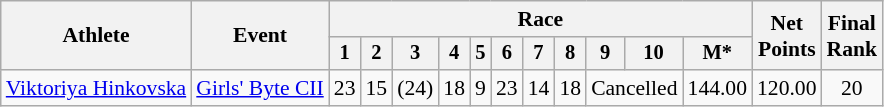<table class="wikitable" style="font-size:90%">
<tr>
<th rowspan="2">Athlete</th>
<th rowspan="2">Event</th>
<th colspan=11>Race</th>
<th rowspan=2>Net<br>Points</th>
<th rowspan=2>Final <br>Rank</th>
</tr>
<tr style="font-size:95%">
<th>1</th>
<th>2</th>
<th>3</th>
<th>4</th>
<th>5</th>
<th>6</th>
<th>7</th>
<th>8</th>
<th>9</th>
<th>10</th>
<th>M*</th>
</tr>
<tr align=center>
<td align=left><a href='#'>Viktoriya Hinkovska</a></td>
<td align=left><a href='#'>Girls' Byte CII</a></td>
<td>23</td>
<td>15</td>
<td>(24)</td>
<td>18</td>
<td>9</td>
<td>23</td>
<td>14</td>
<td>18</td>
<td colspan=2>Cancelled</td>
<td>144.00</td>
<td>120.00</td>
<td>20</td>
</tr>
</table>
